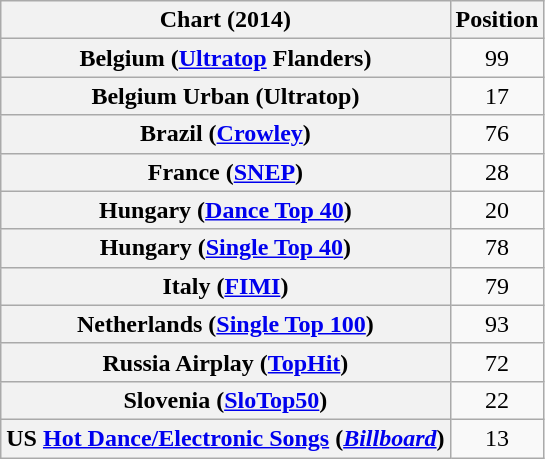<table class="wikitable sortable plainrowheaders" style="text-align:center;">
<tr>
<th>Chart (2014)</th>
<th>Position</th>
</tr>
<tr>
<th scope="row">Belgium (<a href='#'>Ultratop</a> Flanders)</th>
<td style="text-align:center;">99</td>
</tr>
<tr>
<th scope="row">Belgium Urban (Ultratop)</th>
<td>17</td>
</tr>
<tr>
<th scope="row">Brazil (<a href='#'>Crowley</a>)</th>
<td>76</td>
</tr>
<tr>
<th scope="row">France (<a href='#'>SNEP</a>)</th>
<td style="text-align:center;">28</td>
</tr>
<tr>
<th scope="row">Hungary (<a href='#'>Dance Top 40</a>)</th>
<td style="text-align:center;">20</td>
</tr>
<tr>
<th scope="row">Hungary (<a href='#'>Single Top 40</a>)</th>
<td style="text-align:center;">78</td>
</tr>
<tr>
<th scope="row">Italy (<a href='#'>FIMI</a>)</th>
<td style="text-align:center;">79</td>
</tr>
<tr>
<th scope="row">Netherlands (<a href='#'>Single Top 100</a>)</th>
<td style="text-align:center;">93</td>
</tr>
<tr>
<th scope="row">Russia Airplay (<a href='#'>TopHit</a>)</th>
<td style="text-align:center;">72</td>
</tr>
<tr>
<th scope="row">Slovenia (<a href='#'>SloTop50</a>)</th>
<td style="text-align:center;">22</td>
</tr>
<tr>
<th scope="row">US <a href='#'>Hot Dance/Electronic Songs</a> (<em><a href='#'>Billboard</a></em>)</th>
<td style="text-align:center;">13</td>
</tr>
</table>
